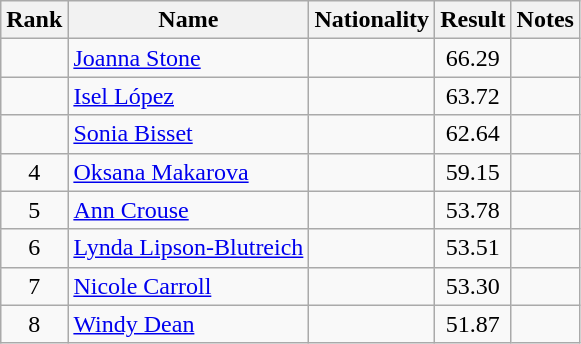<table class="wikitable sortable" style="text-align:center">
<tr>
<th>Rank</th>
<th>Name</th>
<th>Nationality</th>
<th>Result</th>
<th>Notes</th>
</tr>
<tr>
<td></td>
<td align=left><a href='#'>Joanna Stone</a></td>
<td align=left></td>
<td>66.29</td>
<td></td>
</tr>
<tr>
<td></td>
<td align=left><a href='#'>Isel López</a></td>
<td align=left></td>
<td>63.72</td>
<td></td>
</tr>
<tr>
<td></td>
<td align=left><a href='#'>Sonia Bisset</a></td>
<td align=left></td>
<td>62.64</td>
<td></td>
</tr>
<tr>
<td>4</td>
<td align=left><a href='#'>Oksana Makarova</a></td>
<td align=left></td>
<td>59.15</td>
<td></td>
</tr>
<tr>
<td>5</td>
<td align=left><a href='#'>Ann Crouse</a></td>
<td align=left></td>
<td>53.78</td>
<td></td>
</tr>
<tr>
<td>6</td>
<td align=left><a href='#'>Lynda Lipson-Blutreich</a></td>
<td align=left></td>
<td>53.51</td>
<td></td>
</tr>
<tr>
<td>7</td>
<td align=left><a href='#'>Nicole Carroll</a></td>
<td align=left></td>
<td>53.30</td>
<td></td>
</tr>
<tr>
<td>8</td>
<td align=left><a href='#'>Windy Dean</a></td>
<td align=left></td>
<td>51.87</td>
<td></td>
</tr>
</table>
